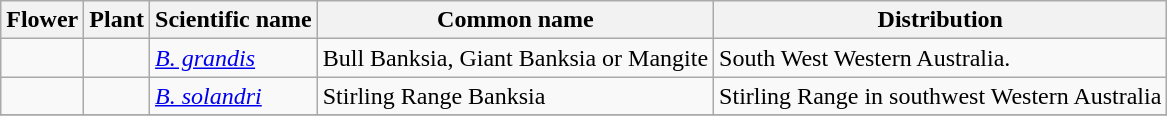<table class="wikitable">
<tr>
<th>Flower</th>
<th>Plant</th>
<th>Scientific name</th>
<th>Common name</th>
<th>Distribution</th>
</tr>
<tr>
<td></td>
<td></td>
<td><em><a href='#'>B. grandis</a></em></td>
<td>Bull Banksia, Giant Banksia or Mangite</td>
<td>South West Western Australia.</td>
</tr>
<tr>
<td></td>
<td></td>
<td><em><a href='#'>B. solandri</a></em></td>
<td>Stirling Range Banksia</td>
<td>Stirling Range in southwest Western Australia</td>
</tr>
<tr>
</tr>
</table>
